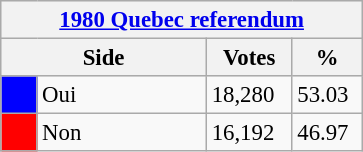<table class="wikitable" style="font-size: 95%; clear:both">
<tr style="background-color:#E9E9E9">
<th colspan=4><a href='#'>1980 Quebec referendum</a></th>
</tr>
<tr style="background-color:#E9E9E9">
<th colspan=2 style="width: 130px">Side</th>
<th style="width: 50px">Votes</th>
<th style="width: 40px">%</th>
</tr>
<tr>
<td bgcolor="blue"></td>
<td>Oui</td>
<td>18,280</td>
<td>53.03</td>
</tr>
<tr>
<td bgcolor="red"></td>
<td>Non</td>
<td>16,192</td>
<td>46.97</td>
</tr>
</table>
